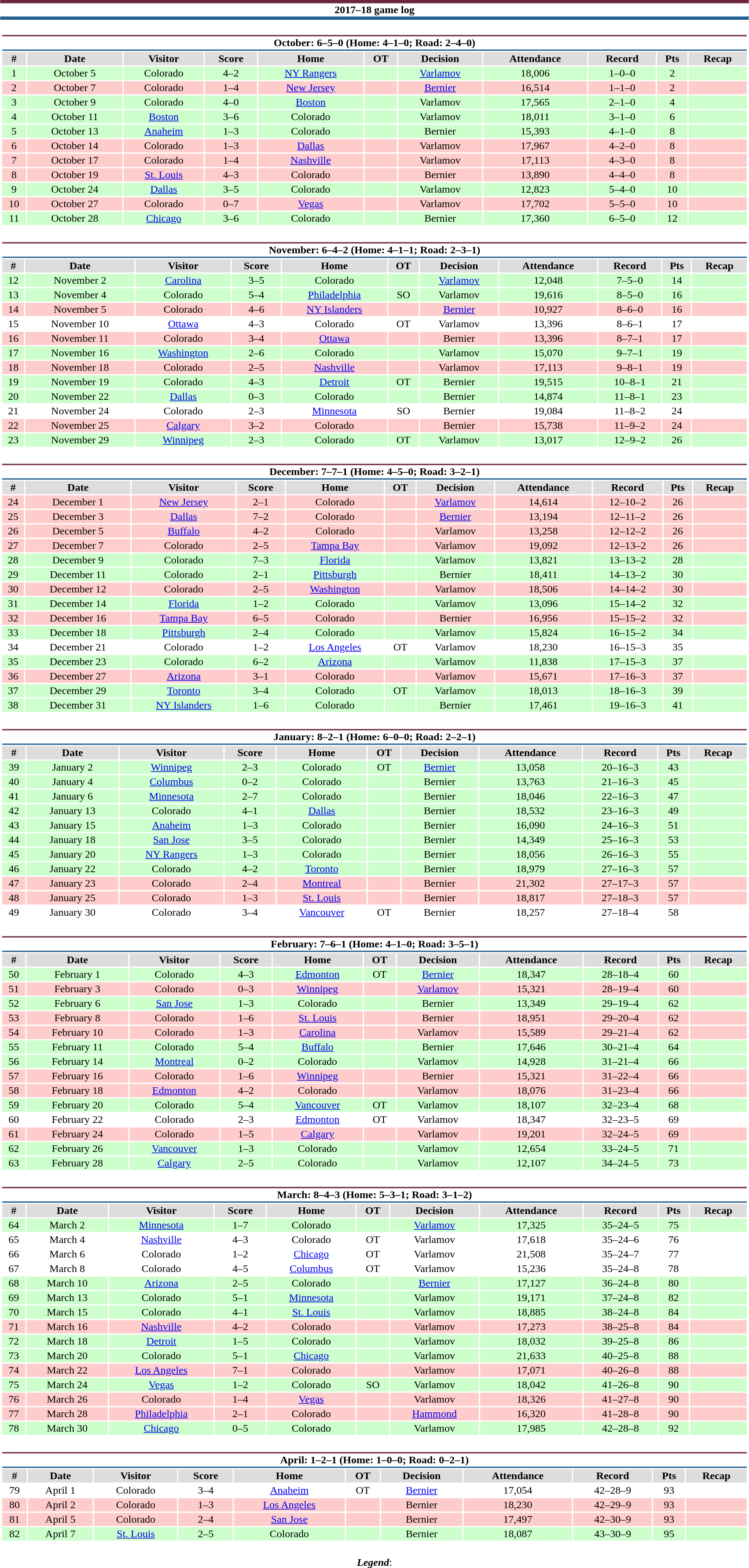<table class="toccolours" style="width:90%; clear:both; margin:1.5em auto; text-align:center;">
<tr>
<th colspan="11" style="background:#FFFFFF; border-top:#6F263D 5px solid; border-bottom:#236192 5px solid;">2017–18 game log</th>
</tr>
<tr>
<td colspan=11><br><table class="toccolours collapsible collapsed" style="width:100%;">
<tr>
<th colspan="11" style="background:#FFFFFF; border-top:#6F263D 2px solid; border-bottom:#236192 2px solid;">October: 6–5–0 (Home: 4–1–0; Road: 2–4–0)</th>
</tr>
<tr style="background:#ddd;">
<th>#</th>
<th>Date</th>
<th>Visitor</th>
<th>Score</th>
<th>Home</th>
<th>OT</th>
<th>Decision</th>
<th>Attendance</th>
<th>Record</th>
<th>Pts</th>
<th>Recap</th>
</tr>
<tr style="background:#cfc;">
<td>1</td>
<td>October 5</td>
<td>Colorado</td>
<td>4–2</td>
<td><a href='#'>NY Rangers</a></td>
<td></td>
<td><a href='#'>Varlamov</a></td>
<td>18,006</td>
<td>1–0–0</td>
<td>2</td>
<td></td>
</tr>
<tr style="background:#fcc;">
<td>2</td>
<td>October 7</td>
<td>Colorado</td>
<td>1–4</td>
<td><a href='#'>New Jersey</a></td>
<td></td>
<td><a href='#'>Bernier</a></td>
<td>16,514</td>
<td>1–1–0</td>
<td>2</td>
<td></td>
</tr>
<tr style="background:#cfc;">
<td>3</td>
<td>October 9</td>
<td>Colorado</td>
<td>4–0</td>
<td><a href='#'>Boston</a></td>
<td></td>
<td>Varlamov</td>
<td>17,565</td>
<td>2–1–0</td>
<td>4</td>
<td></td>
</tr>
<tr style="background:#cfc;">
<td>4</td>
<td>October 11</td>
<td><a href='#'>Boston</a></td>
<td>3–6</td>
<td>Colorado</td>
<td></td>
<td>Varlamov</td>
<td>18,011</td>
<td>3–1–0</td>
<td>6</td>
<td></td>
</tr>
<tr style="background:#cfc;">
<td>5</td>
<td>October 13</td>
<td><a href='#'>Anaheim</a></td>
<td>1–3</td>
<td>Colorado</td>
<td></td>
<td>Bernier</td>
<td>15,393</td>
<td>4–1–0</td>
<td>8</td>
<td></td>
</tr>
<tr style="background:#fcc;">
<td>6</td>
<td>October 14</td>
<td>Colorado</td>
<td>1–3</td>
<td><a href='#'>Dallas</a></td>
<td></td>
<td>Varlamov</td>
<td>17,967</td>
<td>4–2–0</td>
<td>8</td>
<td></td>
</tr>
<tr style="background:#fcc;">
<td>7</td>
<td>October 17</td>
<td>Colorado</td>
<td>1–4</td>
<td><a href='#'>Nashville</a></td>
<td></td>
<td>Varlamov</td>
<td>17,113</td>
<td>4–3–0</td>
<td>8</td>
<td></td>
</tr>
<tr style="background:#fcc;">
<td>8</td>
<td>October 19</td>
<td><a href='#'>St. Louis</a></td>
<td>4–3</td>
<td>Colorado</td>
<td></td>
<td>Bernier</td>
<td>13,890</td>
<td>4–4–0</td>
<td>8</td>
<td></td>
</tr>
<tr style="background:#cfc;">
<td>9</td>
<td>October 24</td>
<td><a href='#'>Dallas</a></td>
<td>3–5</td>
<td>Colorado</td>
<td></td>
<td>Varlamov</td>
<td>12,823</td>
<td>5–4–0</td>
<td>10</td>
<td></td>
</tr>
<tr style="background:#fcc;">
<td>10</td>
<td>October 27</td>
<td>Colorado</td>
<td>0–7</td>
<td><a href='#'>Vegas</a></td>
<td></td>
<td>Varlamov</td>
<td>17,702</td>
<td>5–5–0</td>
<td>10</td>
<td></td>
</tr>
<tr style="background:#cfc;">
<td>11</td>
<td>October 28</td>
<td><a href='#'>Chicago</a></td>
<td>3–6</td>
<td>Colorado</td>
<td></td>
<td>Bernier</td>
<td>17,360</td>
<td>6–5–0</td>
<td>12</td>
<td></td>
</tr>
</table>
</td>
</tr>
<tr>
<td colspan=11><br><table class="toccolours collapsible collapsed" style="width:100%;">
<tr>
<th colspan="11" style="background:#FFFFFF; border-top:#6F263D 2px solid; border-bottom:#236192 2px solid;">November: 6–4–2 (Home: 4–1–1; Road: 2–3–1)</th>
</tr>
<tr style="background:#ddd;">
<th>#</th>
<th>Date</th>
<th>Visitor</th>
<th>Score</th>
<th>Home</th>
<th>OT</th>
<th>Decision</th>
<th>Attendance</th>
<th>Record</th>
<th>Pts</th>
<th>Recap</th>
</tr>
<tr style="background:#cfc;">
<td>12</td>
<td>November 2</td>
<td><a href='#'>Carolina</a></td>
<td>3–5</td>
<td>Colorado</td>
<td></td>
<td><a href='#'>Varlamov</a></td>
<td>12,048</td>
<td>7–5–0</td>
<td>14</td>
<td></td>
</tr>
<tr style="background:#cfc;">
<td>13</td>
<td>November 4</td>
<td>Colorado</td>
<td>5–4</td>
<td><a href='#'>Philadelphia</a></td>
<td>SO</td>
<td>Varlamov</td>
<td>19,616</td>
<td>8–5–0</td>
<td>16</td>
<td></td>
</tr>
<tr style="background:#fcc;">
<td>14</td>
<td>November 5</td>
<td>Colorado</td>
<td>4–6</td>
<td><a href='#'>NY Islanders</a></td>
<td></td>
<td><a href='#'>Bernier</a></td>
<td>10,927</td>
<td>8–6–0</td>
<td>16</td>
<td></td>
</tr>
<tr style="background:#fff;">
<td>15</td>
<td>November 10</td>
<td><a href='#'>Ottawa</a></td>
<td>4–3</td>
<td>Colorado</td>
<td>OT</td>
<td>Varlamov</td>
<td>13,396</td>
<td>8–6–1</td>
<td>17</td>
<td></td>
</tr>
<tr style="background:#fcc;">
<td>16</td>
<td>November 11</td>
<td>Colorado</td>
<td>3–4</td>
<td><a href='#'>Ottawa</a></td>
<td></td>
<td>Bernier</td>
<td>13,396</td>
<td>8–7–1</td>
<td>17</td>
<td></td>
</tr>
<tr style="background:#cfc;">
<td>17</td>
<td>November 16</td>
<td><a href='#'>Washington</a></td>
<td>2–6</td>
<td>Colorado</td>
<td></td>
<td>Varlamov</td>
<td>15,070</td>
<td>9–7–1</td>
<td>19</td>
<td></td>
</tr>
<tr style="background:#fcc;">
<td>18</td>
<td>November 18</td>
<td>Colorado</td>
<td>2–5</td>
<td><a href='#'>Nashville</a></td>
<td></td>
<td>Varlamov</td>
<td>17,113</td>
<td>9–8–1</td>
<td>19</td>
<td></td>
</tr>
<tr style="background:#cfc;">
<td>19</td>
<td>November 19</td>
<td>Colorado</td>
<td>4–3</td>
<td><a href='#'>Detroit</a></td>
<td>OT</td>
<td>Bernier</td>
<td>19,515</td>
<td>10–8–1</td>
<td>21</td>
<td></td>
</tr>
<tr style="background:#cfc;">
<td>20</td>
<td>November 22</td>
<td><a href='#'>Dallas</a></td>
<td>0–3</td>
<td>Colorado</td>
<td></td>
<td>Bernier</td>
<td>14,874</td>
<td>11–8–1</td>
<td>23</td>
<td></td>
</tr>
<tr style="background:#fff;">
<td>21</td>
<td>November 24</td>
<td>Colorado</td>
<td>2–3</td>
<td><a href='#'>Minnesota</a></td>
<td>SO</td>
<td>Bernier</td>
<td>19,084</td>
<td>11–8–2</td>
<td>24</td>
<td></td>
</tr>
<tr style="background:#fcc;">
<td>22</td>
<td>November 25</td>
<td><a href='#'>Calgary</a></td>
<td>3–2</td>
<td>Colorado</td>
<td></td>
<td>Bernier</td>
<td>15,738</td>
<td>11–9–2</td>
<td>24</td>
<td></td>
</tr>
<tr style="background:#cfc;">
<td>23</td>
<td>November 29</td>
<td><a href='#'>Winnipeg</a></td>
<td>2–3</td>
<td>Colorado</td>
<td>OT</td>
<td>Varlamov</td>
<td>13,017</td>
<td>12–9–2</td>
<td>26</td>
<td></td>
</tr>
</table>
</td>
</tr>
<tr>
<td colspan=11><br><table class="toccolours collapsible collapsed" style="width:100%;">
<tr>
<th colspan="11" style="background:#FFFFFF; border-top:#6F263D 2px solid; border-bottom:#236192 2px solid;">December: 7–7–1 (Home: 4–5–0; Road: 3–2–1)</th>
</tr>
<tr style="background:#ddd;">
<th>#</th>
<th>Date</th>
<th>Visitor</th>
<th>Score</th>
<th>Home</th>
<th>OT</th>
<th>Decision</th>
<th>Attendance</th>
<th>Record</th>
<th>Pts</th>
<th>Recap</th>
</tr>
<tr style="background:#fcc;">
<td>24</td>
<td>December 1</td>
<td><a href='#'>New Jersey</a></td>
<td>2–1</td>
<td>Colorado</td>
<td></td>
<td><a href='#'>Varlamov</a></td>
<td>14,614</td>
<td>12–10–2</td>
<td>26</td>
<td></td>
</tr>
<tr style="background:#fcc;">
<td>25</td>
<td>December 3</td>
<td><a href='#'>Dallas</a></td>
<td>7–2</td>
<td>Colorado</td>
<td></td>
<td><a href='#'>Bernier</a></td>
<td>13,194</td>
<td>12–11–2</td>
<td>26</td>
<td></td>
</tr>
<tr style="background:#fcc;">
<td>26</td>
<td>December 5</td>
<td><a href='#'>Buffalo</a></td>
<td>4–2</td>
<td>Colorado</td>
<td></td>
<td>Varlamov</td>
<td>13,258</td>
<td>12–12–2</td>
<td>26</td>
<td></td>
</tr>
<tr style="background:#fcc;">
<td>27</td>
<td>December 7</td>
<td>Colorado</td>
<td>2–5</td>
<td><a href='#'>Tampa Bay</a></td>
<td></td>
<td>Varlamov</td>
<td>19,092</td>
<td>12–13–2</td>
<td>26</td>
<td></td>
</tr>
<tr style="background:#cfc;">
<td>28</td>
<td>December 9</td>
<td>Colorado</td>
<td>7–3</td>
<td><a href='#'>Florida</a></td>
<td></td>
<td>Varlamov</td>
<td>13,821</td>
<td>13–13–2</td>
<td>28</td>
<td></td>
</tr>
<tr style="background:#cfc;">
<td>29</td>
<td>December 11</td>
<td>Colorado</td>
<td>2–1</td>
<td><a href='#'>Pittsburgh</a></td>
<td></td>
<td>Bernier</td>
<td>18,411</td>
<td>14–13–2</td>
<td>30</td>
<td></td>
</tr>
<tr style="background:#fcc;">
<td>30</td>
<td>December 12</td>
<td>Colorado</td>
<td>2–5</td>
<td><a href='#'>Washington</a></td>
<td></td>
<td>Varlamov</td>
<td>18,506</td>
<td>14–14–2</td>
<td>30</td>
<td></td>
</tr>
<tr style="background:#cfc;">
<td>31</td>
<td>December 14</td>
<td><a href='#'>Florida</a></td>
<td>1–2</td>
<td>Colorado</td>
<td></td>
<td>Varlamov</td>
<td>13,096</td>
<td>15–14–2</td>
<td>32</td>
<td></td>
</tr>
<tr style="background:#fcc;">
<td>32</td>
<td>December 16</td>
<td><a href='#'>Tampa Bay</a></td>
<td>6–5</td>
<td>Colorado</td>
<td></td>
<td>Bernier</td>
<td>16,956</td>
<td>15–15–2</td>
<td>32</td>
<td></td>
</tr>
<tr style="background:#cfc;">
<td>33</td>
<td>December 18</td>
<td><a href='#'>Pittsburgh</a></td>
<td>2–4</td>
<td>Colorado</td>
<td></td>
<td>Varlamov</td>
<td>15,824</td>
<td>16–15–2</td>
<td>34</td>
<td></td>
</tr>
<tr style="background:#fff;">
<td>34</td>
<td>December 21</td>
<td>Colorado</td>
<td>1–2</td>
<td><a href='#'>Los Angeles</a></td>
<td>OT</td>
<td>Varlamov</td>
<td>18,230</td>
<td>16–15–3</td>
<td>35</td>
<td></td>
</tr>
<tr style="background:#cfc;">
<td>35</td>
<td>December 23</td>
<td>Colorado</td>
<td>6–2</td>
<td><a href='#'>Arizona</a></td>
<td></td>
<td>Varlamov</td>
<td>11,838</td>
<td>17–15–3</td>
<td>37</td>
<td></td>
</tr>
<tr style="background:#fcc;">
<td>36</td>
<td>December 27</td>
<td><a href='#'>Arizona</a></td>
<td>3–1</td>
<td>Colorado</td>
<td></td>
<td>Varlamov</td>
<td>15,671</td>
<td>17–16–3</td>
<td>37</td>
<td></td>
</tr>
<tr style="background:#cfc;">
<td>37</td>
<td>December 29</td>
<td><a href='#'>Toronto</a></td>
<td>3–4</td>
<td>Colorado</td>
<td>OT</td>
<td>Varlamov</td>
<td>18,013</td>
<td>18–16–3</td>
<td>39</td>
<td></td>
</tr>
<tr style="background:#cfc;">
<td>38</td>
<td>December 31</td>
<td><a href='#'>NY Islanders</a></td>
<td>1–6</td>
<td>Colorado</td>
<td></td>
<td>Bernier</td>
<td>17,461</td>
<td>19–16–3</td>
<td>41</td>
<td></td>
</tr>
</table>
</td>
</tr>
<tr>
<td colspan=11><br><table class="toccolours collapsible collapsed" style="width:100%;">
<tr>
<th colspan="11" style="background:#FFFFFF; border-top:#6F263D 2px solid; border-bottom:#236192 2px solid;">January: 8–2–1 (Home: 6–0–0; Road: 2–2–1)</th>
</tr>
<tr style="background:#ddd;">
<th>#</th>
<th>Date</th>
<th>Visitor</th>
<th>Score</th>
<th>Home</th>
<th>OT</th>
<th>Decision</th>
<th>Attendance</th>
<th>Record</th>
<th>Pts</th>
<th>Recap</th>
</tr>
<tr style="background:#cfc;">
<td>39</td>
<td>January 2</td>
<td><a href='#'>Winnipeg</a></td>
<td>2–3</td>
<td>Colorado</td>
<td>OT</td>
<td><a href='#'>Bernier</a></td>
<td>13,058</td>
<td>20–16–3</td>
<td>43</td>
<td></td>
</tr>
<tr style="background:#cfc;">
<td>40</td>
<td>January 4</td>
<td><a href='#'>Columbus</a></td>
<td>0–2</td>
<td>Colorado</td>
<td></td>
<td>Bernier</td>
<td>13,763</td>
<td>21–16–3</td>
<td>45</td>
<td></td>
</tr>
<tr style="background:#cfc;">
<td>41</td>
<td>January 6</td>
<td><a href='#'>Minnesota</a></td>
<td>2–7</td>
<td>Colorado</td>
<td></td>
<td>Bernier</td>
<td>18,046</td>
<td>22–16–3</td>
<td>47</td>
<td></td>
</tr>
<tr style="background:#cfc;">
<td>42</td>
<td>January 13</td>
<td>Colorado</td>
<td>4–1</td>
<td><a href='#'>Dallas</a></td>
<td></td>
<td>Bernier</td>
<td>18,532</td>
<td>23–16–3</td>
<td>49</td>
<td></td>
</tr>
<tr style="background:#cfc;">
<td>43</td>
<td>January 15</td>
<td><a href='#'>Anaheim</a></td>
<td>1–3</td>
<td>Colorado</td>
<td></td>
<td>Bernier</td>
<td>16,090</td>
<td>24–16–3</td>
<td>51</td>
<td></td>
</tr>
<tr style="background:#cfc;">
<td>44</td>
<td>January 18</td>
<td><a href='#'>San Jose</a></td>
<td>3–5</td>
<td>Colorado</td>
<td></td>
<td>Bernier</td>
<td>14,349</td>
<td>25–16–3</td>
<td>53</td>
<td></td>
</tr>
<tr style="background:#cfc;">
<td>45</td>
<td>January 20</td>
<td><a href='#'>NY Rangers</a></td>
<td>1–3</td>
<td>Colorado</td>
<td></td>
<td>Bernier</td>
<td>18,056</td>
<td>26–16–3</td>
<td>55</td>
<td></td>
</tr>
<tr style="background:#cfc;">
<td>46</td>
<td>January 22</td>
<td>Colorado</td>
<td>4–2</td>
<td><a href='#'>Toronto</a></td>
<td></td>
<td>Bernier</td>
<td>18,979</td>
<td>27–16–3</td>
<td>57</td>
<td></td>
</tr>
<tr style="background:#fcc;">
<td>47</td>
<td>January 23</td>
<td>Colorado</td>
<td>2–4</td>
<td><a href='#'>Montreal</a></td>
<td></td>
<td>Bernier</td>
<td>21,302</td>
<td>27–17–3</td>
<td>57</td>
<td></td>
</tr>
<tr style="background:#fcc;">
<td>48</td>
<td>January 25</td>
<td>Colorado</td>
<td>1–3</td>
<td><a href='#'>St. Louis</a></td>
<td></td>
<td>Bernier</td>
<td>18,817</td>
<td>27–18–3</td>
<td>57</td>
<td></td>
</tr>
<tr style="background:#fff;">
<td>49</td>
<td>January 30</td>
<td>Colorado</td>
<td>3–4</td>
<td><a href='#'>Vancouver</a></td>
<td>OT</td>
<td>Bernier</td>
<td>18,257</td>
<td>27–18–4</td>
<td>58</td>
<td></td>
</tr>
</table>
</td>
</tr>
<tr>
<td colspan=11><br><table class="toccolours collapsible collapsed" style="width:100%;">
<tr>
<th colspan="11" style="background:#FFFFFF; border-top:#6F263D 2px solid; border-bottom:#236192 2px solid;">February: 7–6–1 (Home: 4–1–0; Road: 3–5–1)</th>
</tr>
<tr style="background:#ddd;">
<th>#</th>
<th>Date</th>
<th>Visitor</th>
<th>Score</th>
<th>Home</th>
<th>OT</th>
<th>Decision</th>
<th>Attendance</th>
<th>Record</th>
<th>Pts</th>
<th>Recap</th>
</tr>
<tr style="background:#cfc;">
<td>50</td>
<td>February 1</td>
<td>Colorado</td>
<td>4–3</td>
<td><a href='#'>Edmonton</a></td>
<td>OT</td>
<td><a href='#'>Bernier</a></td>
<td>18,347</td>
<td>28–18–4</td>
<td>60</td>
<td></td>
</tr>
<tr style="background:#fcc;">
<td>51</td>
<td>February 3</td>
<td>Colorado</td>
<td>0–3</td>
<td><a href='#'>Winnipeg</a></td>
<td></td>
<td><a href='#'>Varlamov</a></td>
<td>15,321</td>
<td>28–19–4</td>
<td>60</td>
<td></td>
</tr>
<tr style="background:#cfc;">
<td>52</td>
<td>February 6</td>
<td><a href='#'>San Jose</a></td>
<td>1–3</td>
<td>Colorado</td>
<td></td>
<td>Bernier</td>
<td>13,349</td>
<td>29–19–4</td>
<td>62</td>
<td></td>
</tr>
<tr style="background:#fcc;">
<td>53</td>
<td>February 8</td>
<td>Colorado</td>
<td>1–6</td>
<td><a href='#'>St. Louis</a></td>
<td></td>
<td>Bernier</td>
<td>18,951</td>
<td>29–20–4</td>
<td>62</td>
<td></td>
</tr>
<tr style="background:#fcc;">
<td>54</td>
<td>February 10</td>
<td>Colorado</td>
<td>1–3</td>
<td><a href='#'>Carolina</a></td>
<td></td>
<td>Varlamov</td>
<td>15,589</td>
<td>29–21–4</td>
<td>62</td>
<td></td>
</tr>
<tr style="background:#cfc;">
<td>55</td>
<td>February 11</td>
<td>Colorado</td>
<td>5–4</td>
<td><a href='#'>Buffalo</a></td>
<td></td>
<td>Bernier</td>
<td>17,646</td>
<td>30–21–4</td>
<td>64</td>
<td></td>
</tr>
<tr style="background:#cfc;">
<td>56</td>
<td>February 14</td>
<td><a href='#'>Montreal</a></td>
<td>0–2</td>
<td>Colorado</td>
<td></td>
<td>Varlamov</td>
<td>14,928</td>
<td>31–21–4</td>
<td>66</td>
<td></td>
</tr>
<tr style="background:#fcc;">
<td>57</td>
<td>February 16</td>
<td>Colorado</td>
<td>1–6</td>
<td><a href='#'>Winnipeg</a></td>
<td></td>
<td>Bernier</td>
<td>15,321</td>
<td>31–22–4</td>
<td>66</td>
<td></td>
</tr>
<tr style="background:#fcc;">
<td>58</td>
<td>February 18</td>
<td><a href='#'>Edmonton</a></td>
<td>4–2</td>
<td>Colorado</td>
<td></td>
<td>Varlamov</td>
<td>18,076</td>
<td>31–23–4</td>
<td>66</td>
<td></td>
</tr>
<tr style="background:#cfc;">
<td>59</td>
<td>February 20</td>
<td>Colorado</td>
<td>5–4</td>
<td><a href='#'>Vancouver</a></td>
<td>OT</td>
<td>Varlamov</td>
<td>18,107</td>
<td>32–23–4</td>
<td>68</td>
<td></td>
</tr>
<tr style="background:#fff;">
<td>60</td>
<td>February 22</td>
<td>Colorado</td>
<td>2–3</td>
<td><a href='#'>Edmonton</a></td>
<td>OT</td>
<td>Varlamov</td>
<td>18,347</td>
<td>32–23–5</td>
<td>69</td>
<td></td>
</tr>
<tr style="background:#fcc;">
<td>61</td>
<td>February 24</td>
<td>Colorado</td>
<td>1–5</td>
<td><a href='#'>Calgary</a></td>
<td></td>
<td>Varlamov</td>
<td>19,201</td>
<td>32–24–5</td>
<td>69</td>
<td></td>
</tr>
<tr style="background:#cfc;">
<td>62</td>
<td>February 26</td>
<td><a href='#'>Vancouver</a></td>
<td>1–3</td>
<td>Colorado</td>
<td></td>
<td>Varlamov</td>
<td>12,654</td>
<td>33–24–5</td>
<td>71</td>
<td></td>
</tr>
<tr style="background:#cfc;">
<td>63</td>
<td>February 28</td>
<td><a href='#'>Calgary</a></td>
<td>2–5</td>
<td>Colorado</td>
<td></td>
<td>Varlamov</td>
<td>12,107</td>
<td>34–24–5</td>
<td>73</td>
<td></td>
</tr>
</table>
</td>
</tr>
<tr>
<td colspan=11><br><table class="toccolours collapsible collapsed" style="width:100%;">
<tr>
<th colspan="11" style="background:#FFFFFF; border-top:#6F263D 2px solid; border-bottom:#236192 2px solid;">March: 8–4–3 (Home: 5–3–1; Road: 3–1–2)</th>
</tr>
<tr style="background:#ddd;">
<th>#</th>
<th>Date</th>
<th>Visitor</th>
<th>Score</th>
<th>Home</th>
<th>OT</th>
<th>Decision</th>
<th>Attendance</th>
<th>Record</th>
<th>Pts</th>
<th>Recap</th>
</tr>
<tr style="background:#cfc;">
<td>64</td>
<td>March 2</td>
<td><a href='#'>Minnesota</a></td>
<td>1–7</td>
<td>Colorado</td>
<td></td>
<td><a href='#'>Varlamov</a></td>
<td>17,325</td>
<td>35–24–5</td>
<td>75</td>
<td></td>
</tr>
<tr style="background:#fff;">
<td>65</td>
<td>March 4</td>
<td><a href='#'>Nashville</a></td>
<td>4–3</td>
<td>Colorado</td>
<td>OT</td>
<td>Varlamov</td>
<td>17,618</td>
<td>35–24–6</td>
<td>76</td>
<td></td>
</tr>
<tr style="background:#fff;">
<td>66</td>
<td>March 6</td>
<td>Colorado</td>
<td>1–2</td>
<td><a href='#'>Chicago</a></td>
<td>OT</td>
<td>Varlamov</td>
<td>21,508</td>
<td>35–24–7</td>
<td>77</td>
<td></td>
</tr>
<tr style="background:#fff;">
<td>67</td>
<td>March 8</td>
<td>Colorado</td>
<td>4–5</td>
<td><a href='#'>Columbus</a></td>
<td>OT</td>
<td>Varlamov</td>
<td>15,236</td>
<td>35–24–8</td>
<td>78</td>
<td></td>
</tr>
<tr style="background:#cfc;">
<td>68</td>
<td>March 10</td>
<td><a href='#'>Arizona</a></td>
<td>2–5</td>
<td>Colorado</td>
<td></td>
<td><a href='#'>Bernier</a></td>
<td>17,127</td>
<td>36–24–8</td>
<td>80</td>
<td></td>
</tr>
<tr style="background:#cfc;">
<td>69</td>
<td>March 13</td>
<td>Colorado</td>
<td>5–1</td>
<td><a href='#'>Minnesota</a></td>
<td></td>
<td>Varlamov</td>
<td>19,171</td>
<td>37–24–8</td>
<td>82</td>
<td></td>
</tr>
<tr style="background:#cfc;">
<td>70</td>
<td>March 15</td>
<td>Colorado</td>
<td>4–1</td>
<td><a href='#'>St. Louis</a></td>
<td></td>
<td>Varlamov</td>
<td>18,885</td>
<td>38–24–8</td>
<td>84</td>
<td></td>
</tr>
<tr style="background:#fcc;">
<td>71</td>
<td>March 16</td>
<td><a href='#'>Nashville</a></td>
<td>4–2</td>
<td>Colorado</td>
<td></td>
<td>Varlamov</td>
<td>17,273</td>
<td>38–25–8</td>
<td>84</td>
<td></td>
</tr>
<tr style="background:#cfc;">
<td>72</td>
<td>March 18</td>
<td><a href='#'>Detroit</a></td>
<td>1–5</td>
<td>Colorado</td>
<td></td>
<td>Varlamov</td>
<td>18,032</td>
<td>39–25–8</td>
<td>86</td>
<td></td>
</tr>
<tr style="background:#cfc;">
<td>73</td>
<td>March 20</td>
<td>Colorado</td>
<td>5–1</td>
<td><a href='#'>Chicago</a></td>
<td></td>
<td>Varlamov</td>
<td>21,633</td>
<td>40–25–8</td>
<td>88</td>
<td></td>
</tr>
<tr style="background:#fcc;">
<td>74</td>
<td>March 22</td>
<td><a href='#'>Los Angeles</a></td>
<td>7–1</td>
<td>Colorado</td>
<td></td>
<td>Varlamov</td>
<td>17,071</td>
<td>40–26–8</td>
<td>88</td>
<td></td>
</tr>
<tr style="background:#cfc;">
<td>75</td>
<td>March 24</td>
<td><a href='#'>Vegas</a></td>
<td>1–2</td>
<td>Colorado</td>
<td>SO</td>
<td>Varlamov</td>
<td>18,042</td>
<td>41–26–8</td>
<td>90</td>
<td></td>
</tr>
<tr style="background:#fcc;">
<td>76</td>
<td>March 26</td>
<td>Colorado</td>
<td>1–4</td>
<td><a href='#'>Vegas</a></td>
<td></td>
<td>Varlamov</td>
<td>18,326</td>
<td>41–27–8</td>
<td>90</td>
<td></td>
</tr>
<tr style="background:#fcc;">
<td>77</td>
<td>March 28</td>
<td><a href='#'>Philadelphia</a></td>
<td>2–1</td>
<td>Colorado</td>
<td></td>
<td><a href='#'>Hammond</a></td>
<td>16,320</td>
<td>41–28–8</td>
<td>90</td>
<td></td>
</tr>
<tr style="background:#cfc;">
<td>78</td>
<td>March 30</td>
<td><a href='#'>Chicago</a></td>
<td>0–5</td>
<td>Colorado</td>
<td></td>
<td>Varlamov</td>
<td>17,985</td>
<td>42–28–8</td>
<td>92</td>
<td></td>
</tr>
</table>
</td>
</tr>
<tr>
<td colspan=11><br><table class="toccolours collapsible collapsed" style="width:100%;">
<tr>
<th colspan="11" style="background:#FFFFFF; border-top:#6F263D 2px solid; border-bottom:#236192 2px solid;">April: 1–2–1 (Home: 1–0–0; Road: 0–2–1)</th>
</tr>
<tr style="background:#ddd;">
<th>#</th>
<th>Date</th>
<th>Visitor</th>
<th>Score</th>
<th>Home</th>
<th>OT</th>
<th>Decision</th>
<th>Attendance</th>
<th>Record</th>
<th>Pts</th>
<th>Recap</th>
</tr>
<tr style="background:#fff;">
<td>79</td>
<td>April 1</td>
<td>Colorado</td>
<td>3–4</td>
<td><a href='#'>Anaheim</a></td>
<td>OT</td>
<td><a href='#'>Bernier</a></td>
<td>17,054</td>
<td>42–28–9</td>
<td>93</td>
<td></td>
</tr>
<tr style="background:#fcc;">
<td>80</td>
<td>April 2</td>
<td>Colorado</td>
<td>1–3</td>
<td><a href='#'>Los Angeles</a></td>
<td></td>
<td>Bernier</td>
<td>18,230</td>
<td>42–29–9</td>
<td>93</td>
<td></td>
</tr>
<tr style="background:#fcc;">
<td>81</td>
<td>April 5</td>
<td>Colorado</td>
<td>2–4</td>
<td><a href='#'>San Jose</a></td>
<td></td>
<td>Bernier</td>
<td>17,497</td>
<td>42–30–9</td>
<td>93</td>
<td></td>
</tr>
<tr style="background:#cfc;">
<td>82</td>
<td>April 7</td>
<td><a href='#'>St. Louis</a></td>
<td>2–5</td>
<td>Colorado</td>
<td></td>
<td>Bernier</td>
<td>18,087</td>
<td>43–30–9</td>
<td>95</td>
<td></td>
</tr>
</table>
</td>
</tr>
<tr>
<td colspan="11" style="text-align:center;"><br><strong><em>Legend</em></strong>:


</td>
</tr>
</table>
